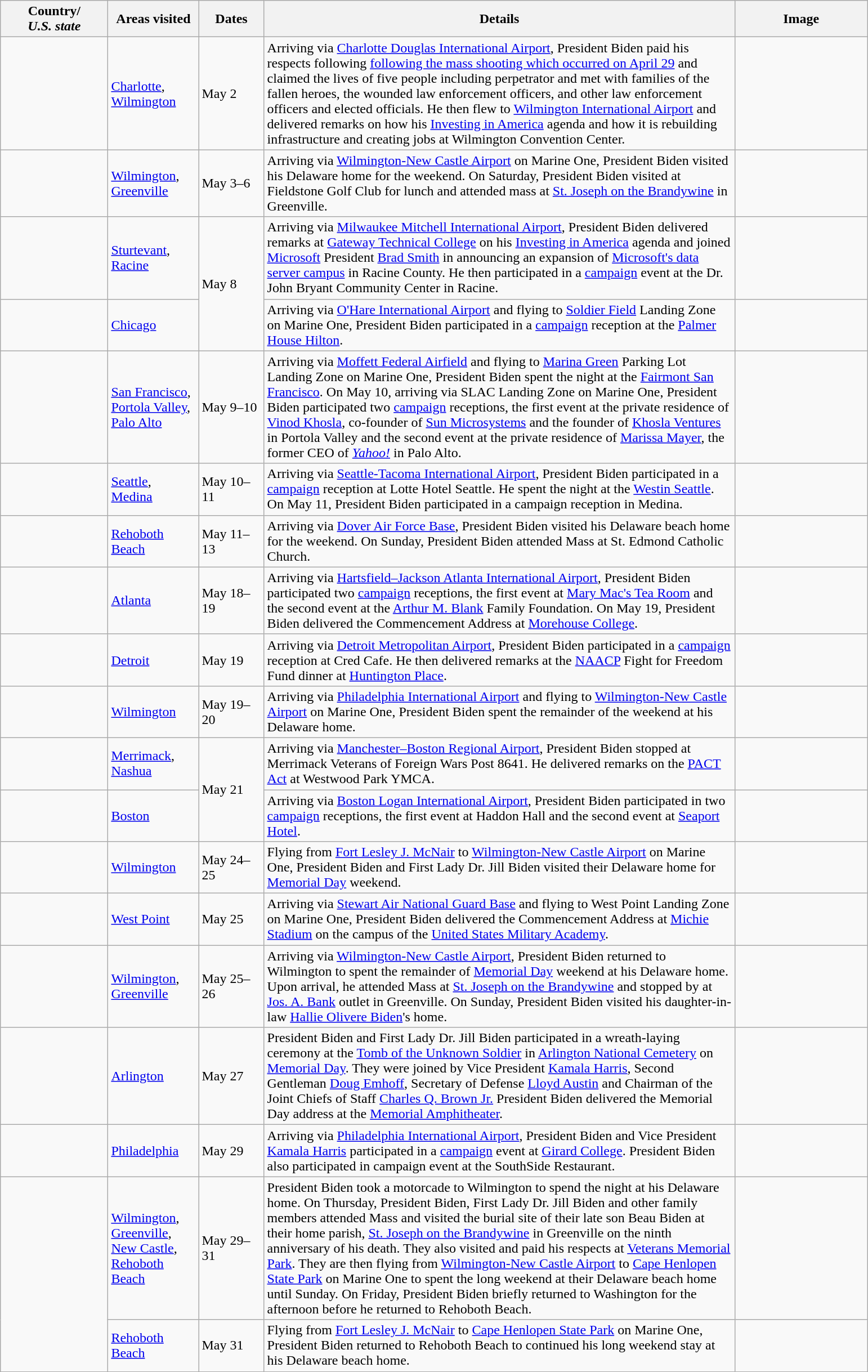<table class="wikitable" style="margin: 1em auto 1em auto">
<tr>
<th width=120>Country/<br><em>U.S. state</em></th>
<th width=100>Areas visited</th>
<th width=70>Dates</th>
<th width=550>Details</th>
<th width=150>Image</th>
</tr>
<tr>
<td></td>
<td><a href='#'>Charlotte</a>, <a href='#'>Wilmington</a></td>
<td>May 2</td>
<td>Arriving via <a href='#'>Charlotte Douglas International Airport</a>, President Biden paid his respects following <a href='#'>following the mass shooting which occurred on April 29</a> and claimed the lives of five people including perpetrator and met with families of the fallen heroes, the wounded law enforcement officers, and other law enforcement officers and elected officials. He then flew to <a href='#'>Wilmington International Airport</a> and delivered remarks on how his <a href='#'>Investing in America</a> agenda and how it is rebuilding infrastructure and creating jobs at Wilmington Convention Center.</td>
<td></td>
</tr>
<tr>
<td></td>
<td><a href='#'>Wilmington</a>, <a href='#'>Greenville</a></td>
<td>May 3–6</td>
<td>Arriving via <a href='#'>Wilmington-New Castle Airport</a> on Marine One, President Biden visited his Delaware home for the weekend. On Saturday, President Biden visited at Fieldstone Golf Club for lunch and attended mass at <a href='#'>St. Joseph on the Brandywine</a> in Greenville.</td>
<td></td>
</tr>
<tr>
<td></td>
<td><a href='#'>Sturtevant</a>, <a href='#'>Racine</a></td>
<td rowspan="2">May 8</td>
<td>Arriving via <a href='#'>Milwaukee Mitchell International Airport</a>, President Biden delivered remarks at <a href='#'>Gateway Technical College</a> on his <a href='#'>Investing in America</a> agenda and joined <a href='#'>Microsoft</a> President <a href='#'>Brad Smith</a> in announcing an expansion of <a href='#'>Microsoft's data server campus</a> in Racine County. He then participated in a <a href='#'>campaign</a> event at the Dr. John Bryant Community Center in Racine.</td>
<td></td>
</tr>
<tr>
<td></td>
<td><a href='#'>Chicago</a></td>
<td>Arriving via <a href='#'>O'Hare International Airport</a> and flying to <a href='#'>Soldier Field</a> Landing Zone on Marine One, President Biden participated in a <a href='#'>campaign</a> reception at the <a href='#'>Palmer House Hilton</a>.</td>
<td></td>
</tr>
<tr>
<td></td>
<td><a href='#'>San Francisco</a>, <a href='#'>Portola Valley</a>, <a href='#'>Palo Alto</a></td>
<td>May 9–10</td>
<td>Arriving via <a href='#'>Moffett Federal Airfield</a> and flying to <a href='#'>Marina Green</a> Parking Lot Landing Zone on Marine One, President Biden spent the night at the <a href='#'>Fairmont San Francisco</a>. On May 10, arriving via SLAC Landing Zone on Marine One, President Biden participated two <a href='#'>campaign</a> receptions, the first event at the private residence of <a href='#'>Vinod Khosla</a>, co-founder of <a href='#'>Sun Microsystems</a> and the founder of <a href='#'>Khosla Ventures</a> in Portola Valley and the second event at the private residence of <a href='#'>Marissa Mayer</a>, the former CEO of <em><a href='#'>Yahoo!</a></em> in Palo Alto.</td>
<td></td>
</tr>
<tr>
<td></td>
<td><a href='#'>Seattle</a>, <a href='#'>Medina</a></td>
<td>May 10–11</td>
<td>Arriving via <a href='#'>Seattle-Tacoma International Airport</a>, President Biden participated in a <a href='#'>campaign</a> reception at Lotte Hotel Seattle. He spent the night at the <a href='#'>Westin Seattle</a>. On May 11, President Biden participated in a campaign reception in Medina.</td>
<td></td>
</tr>
<tr>
<td></td>
<td><a href='#'>Rehoboth Beach</a></td>
<td>May 11–13</td>
<td>Arriving via <a href='#'>Dover Air Force Base</a>, President Biden visited his Delaware beach home for the weekend. On Sunday, President Biden attended Mass at St. Edmond Catholic Church.</td>
<td></td>
</tr>
<tr>
<td></td>
<td><a href='#'>Atlanta</a></td>
<td>May 18–19</td>
<td>Arriving via <a href='#'>Hartsfield–Jackson Atlanta International Airport</a>, President Biden participated two <a href='#'>campaign</a> receptions, the first event at <a href='#'>Mary Mac's Tea Room</a> and the second event at the <a href='#'>Arthur M. Blank</a> Family Foundation. On May 19, President Biden delivered the Commencement Address at <a href='#'>Morehouse College</a>.</td>
<td></td>
</tr>
<tr>
<td></td>
<td><a href='#'>Detroit</a></td>
<td>May 19</td>
<td>Arriving via <a href='#'>Detroit Metropolitan Airport</a>, President Biden participated in a <a href='#'>campaign</a> reception at Cred Cafe. He then delivered remarks at the <a href='#'>NAACP</a> Fight for Freedom Fund dinner at <a href='#'>Huntington Place</a>.</td>
<td></td>
</tr>
<tr>
<td></td>
<td><a href='#'>Wilmington</a></td>
<td>May 19–20</td>
<td>Arriving via <a href='#'>Philadelphia International Airport</a> and flying to <a href='#'>Wilmington-New Castle Airport</a> on Marine One, President Biden spent the remainder of the weekend at his Delaware home.</td>
<td></td>
</tr>
<tr>
<td></td>
<td><a href='#'>Merrimack</a>, <a href='#'>Nashua</a></td>
<td rowspan="2">May 21</td>
<td>Arriving via <a href='#'>Manchester–Boston Regional Airport</a>, President Biden stopped at Merrimack Veterans of Foreign Wars Post 8641. He delivered remarks on the <a href='#'>PACT Act</a> at Westwood Park YMCA.</td>
<td></td>
</tr>
<tr>
<td></td>
<td><a href='#'>Boston</a></td>
<td>Arriving via <a href='#'>Boston Logan International Airport</a>, President Biden participated in two <a href='#'>campaign</a> receptions, the first event at Haddon Hall and the second event at <a href='#'>Seaport Hotel</a>.</td>
<td></td>
</tr>
<tr>
<td></td>
<td><a href='#'>Wilmington</a></td>
<td>May 24–25</td>
<td>Flying from <a href='#'>Fort Lesley J. McNair</a> to <a href='#'>Wilmington-New Castle Airport</a> on Marine One, President Biden and First Lady Dr. Jill Biden visited their Delaware home for <a href='#'>Memorial Day</a> weekend.</td>
<td></td>
</tr>
<tr>
<td></td>
<td><a href='#'>West Point</a></td>
<td>May 25</td>
<td>Arriving via <a href='#'>Stewart Air National Guard Base</a> and flying to West Point Landing Zone on Marine One, President Biden delivered the Commencement Address at <a href='#'>Michie Stadium</a> on the campus of the <a href='#'>United States Military Academy</a>.</td>
<td></td>
</tr>
<tr>
<td></td>
<td><a href='#'>Wilmington</a>, <a href='#'>Greenville</a></td>
<td>May 25–26</td>
<td>Arriving via <a href='#'>Wilmington-New Castle Airport</a>, President Biden returned to Wilmington to spent the remainder of <a href='#'>Memorial Day</a> weekend at his Delaware home. Upon arrival, he attended Mass at <a href='#'>St. Joseph on the Brandywine</a> and stopped by at <a href='#'>Jos. A. Bank</a> outlet in Greenville. On Sunday, President Biden visited his daughter-in-law <a href='#'>Hallie Olivere Biden</a>'s home.</td>
<td></td>
</tr>
<tr>
<td></td>
<td><a href='#'>Arlington</a></td>
<td>May 27</td>
<td>President Biden and First Lady Dr. Jill Biden participated in a wreath-laying ceremony at the <a href='#'>Tomb of the Unknown Soldier</a> in <a href='#'>Arlington National Cemetery</a> on <a href='#'>Memorial Day</a>. They were joined by Vice President <a href='#'>Kamala Harris</a>, Second Gentleman <a href='#'>Doug Emhoff</a>, Secretary of Defense <a href='#'>Lloyd Austin</a> and Chairman of the Joint Chiefs of Staff <a href='#'>Charles Q. Brown Jr.</a> President Biden delivered the Memorial Day address at the <a href='#'>Memorial Amphitheater</a>.</td>
<td></td>
</tr>
<tr>
<td></td>
<td><a href='#'>Philadelphia</a></td>
<td>May 29</td>
<td>Arriving via <a href='#'>Philadelphia International Airport</a>, President Biden and Vice President <a href='#'>Kamala Harris</a> participated in a <a href='#'>campaign</a> event at <a href='#'>Girard College</a>. President Biden also participated in campaign event at the SouthSide Restaurant.</td>
<td></td>
</tr>
<tr>
<td rowspan="2"></td>
<td><a href='#'>Wilmington</a>, <a href='#'>Greenville</a>, <a href='#'>New Castle</a>, <a href='#'>Rehoboth Beach</a></td>
<td>May 29–31</td>
<td>President Biden took a motorcade to Wilmington to spend the night at his Delaware home. On Thursday, President Biden, First Lady Dr. Jill Biden and other family members attended Mass and visited the burial site of their late son Beau Biden at their home parish, <a href='#'>St. Joseph on the Brandywine</a> in Greenville on the ninth anniversary of his death. They also visited and paid his respects at <a href='#'>Veterans Memorial Park</a>. They are then flying from <a href='#'>Wilmington-New Castle Airport</a> to <a href='#'>Cape Henlopen State Park</a> on Marine One to spent the long weekend at their Delaware beach home until Sunday. On Friday, President Biden briefly returned to Washington for the afternoon before he returned to Rehoboth Beach.</td>
<td></td>
</tr>
<tr>
<td><a href='#'>Rehoboth Beach</a></td>
<td>May 31</td>
<td>Flying from <a href='#'>Fort Lesley J. McNair</a> to <a href='#'>Cape Henlopen State Park</a> on Marine One, President Biden returned to Rehoboth Beach to continued his long weekend stay at his Delaware beach home.</td>
<td></td>
</tr>
</table>
